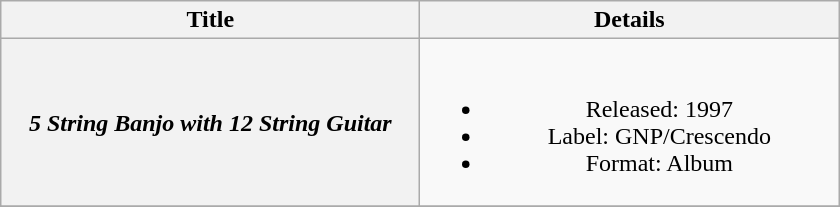<table class="wikitable plainrowheaders" style="text-align:center;">
<tr>
<th scope="col" style="width:17em;">Title</th>
<th scope="col" style="width:17em;">Details</th>
</tr>
<tr>
<th scope="row"><em>5 String Banjo with 12 String Guitar</em></th>
<td><br><ul><li>Released: 1997</li><li>Label: GNP/Crescendo</li><li>Format: Album</li></ul></td>
</tr>
<tr>
</tr>
</table>
